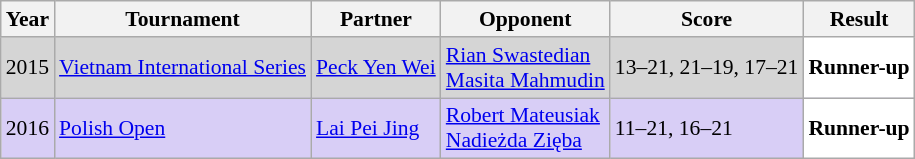<table class="sortable wikitable" style="font-size: 90%;">
<tr>
<th>Year</th>
<th>Tournament</th>
<th>Partner</th>
<th>Opponent</th>
<th>Score</th>
<th>Result</th>
</tr>
<tr style="background:#D5D5D5">
<td align="center">2015</td>
<td align="left"><a href='#'>Vietnam International Series</a></td>
<td align="left"> <a href='#'>Peck Yen Wei</a></td>
<td align="left"> <a href='#'>Rian Swastedian</a><br> <a href='#'>Masita Mahmudin</a></td>
<td align="left">13–21, 21–19, 17–21</td>
<td style="text-align:left; background:white"> <strong>Runner-up</strong></td>
</tr>
<tr style="background:#D8CEF6">
<td align="center">2016</td>
<td align="left"><a href='#'>Polish Open</a></td>
<td align="left"> <a href='#'>Lai Pei Jing</a></td>
<td align="left"> <a href='#'>Robert Mateusiak</a><br> <a href='#'>Nadieżda Zięba</a></td>
<td align="left">11–21, 16–21</td>
<td style="text-align:left; background:white"> <strong>Runner-up</strong></td>
</tr>
</table>
